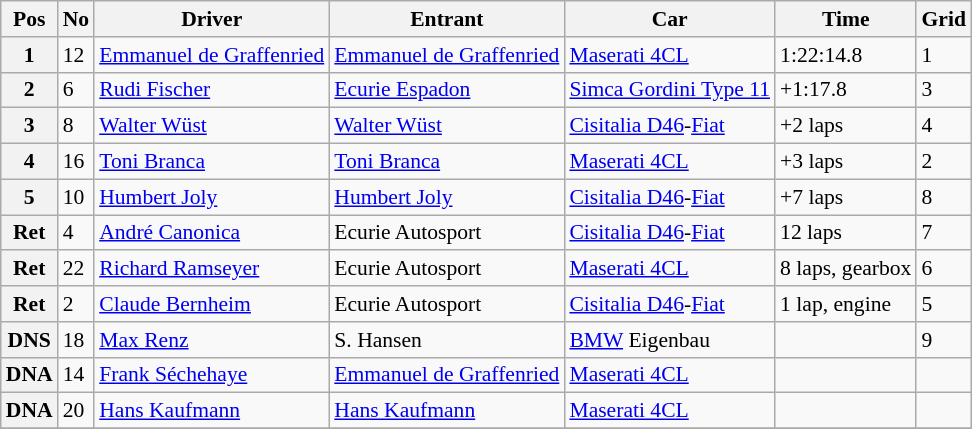<table class="wikitable sortable" style="font-size: 90%;">
<tr>
<th>Pos</th>
<th>No</th>
<th>Driver</th>
<th>Entrant</th>
<th>Car</th>
<th>Time</th>
<th>Grid</th>
</tr>
<tr>
<th>1</th>
<td>12</td>
<td> <a href='#'>Emmanuel de Graffenried</a></td>
<td><a href='#'>Emmanuel de Graffenried</a></td>
<td><a href='#'>Maserati 4CL</a></td>
<td>1:22:14.8</td>
<td>1</td>
</tr>
<tr>
<th>2</th>
<td>6</td>
<td> <a href='#'>Rudi Fischer</a></td>
<td><a href='#'>Ecurie Espadon</a></td>
<td><a href='#'>Simca Gordini Type 11</a></td>
<td>+1:17.8</td>
<td>3</td>
</tr>
<tr>
<th>3</th>
<td>8</td>
<td> <a href='#'>Walter Wüst</a></td>
<td><a href='#'>Walter Wüst</a></td>
<td><a href='#'>Cisitalia D46</a>-<a href='#'>Fiat</a></td>
<td>+2 laps</td>
<td>4</td>
</tr>
<tr>
<th>4</th>
<td>16</td>
<td> <a href='#'>Toni Branca</a></td>
<td><a href='#'>Toni Branca</a></td>
<td><a href='#'>Maserati 4CL</a></td>
<td>+3 laps</td>
<td>2</td>
</tr>
<tr>
<th>5</th>
<td>10</td>
<td> <a href='#'>Humbert Joly</a></td>
<td><a href='#'>Humbert Joly</a></td>
<td><a href='#'>Cisitalia D46</a>-<a href='#'>Fiat</a></td>
<td>+7 laps</td>
<td>8</td>
</tr>
<tr>
<th>Ret</th>
<td>4</td>
<td> <a href='#'>André Canonica</a></td>
<td>Ecurie Autosport</td>
<td><a href='#'>Cisitalia D46</a>-<a href='#'>Fiat</a></td>
<td>12 laps</td>
<td>7</td>
</tr>
<tr>
<th>Ret</th>
<td>22</td>
<td> <a href='#'>Richard Ramseyer</a></td>
<td>Ecurie Autosport</td>
<td><a href='#'>Maserati 4CL</a></td>
<td>8 laps, gearbox</td>
<td>6</td>
</tr>
<tr>
<th>Ret</th>
<td>2</td>
<td> <a href='#'>Claude Bernheim</a></td>
<td>Ecurie Autosport</td>
<td><a href='#'>Cisitalia D46</a>-<a href='#'>Fiat</a></td>
<td>1 lap, engine</td>
<td>5</td>
</tr>
<tr>
<th>DNS</th>
<td>18</td>
<td> <a href='#'>Max Renz</a></td>
<td>S. Hansen</td>
<td><a href='#'>BMW</a> Eigenbau</td>
<td></td>
<td>9</td>
</tr>
<tr>
<th>DNA</th>
<td>14</td>
<td> <a href='#'>Frank Séchehaye</a></td>
<td><a href='#'>Emmanuel de Graffenried</a></td>
<td><a href='#'>Maserati 4CL</a></td>
<td></td>
<td></td>
</tr>
<tr>
<th>DNA</th>
<td>20</td>
<td> <a href='#'>Hans Kaufmann</a></td>
<td><a href='#'>Hans Kaufmann</a></td>
<td><a href='#'>Maserati 4CL</a></td>
<td></td>
<td></td>
</tr>
<tr>
</tr>
</table>
